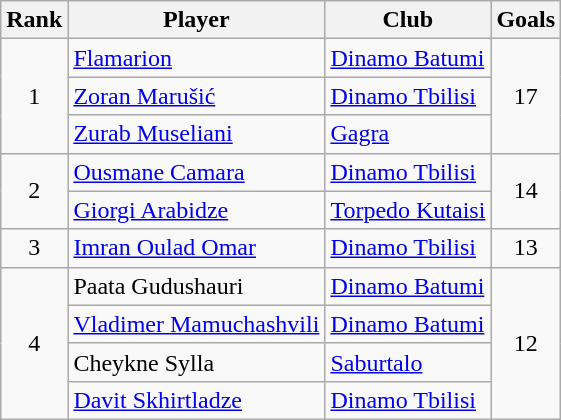<table class="wikitable" style="text-align:center;">
<tr>
<th>Rank</th>
<th>Player</th>
<th>Club</th>
<th>Goals</th>
</tr>
<tr>
<td rowspan="3">1</td>
<td align="left"> <a href='#'>Flamarion</a></td>
<td align="left"><a href='#'>Dinamo Batumi</a></td>
<td rowspan="3">17</td>
</tr>
<tr>
<td align="left"> <a href='#'>Zoran Marušić</a></td>
<td align="left"><a href='#'>Dinamo Tbilisi</a></td>
</tr>
<tr>
<td align="left"> <a href='#'>Zurab Museliani</a></td>
<td align="left"><a href='#'>Gagra</a></td>
</tr>
<tr>
<td rowspan="2">2</td>
<td align="left"> <a href='#'>Ousmane Camara</a></td>
<td align="left"><a href='#'>Dinamo Tbilisi</a></td>
<td rowspan="2">14</td>
</tr>
<tr>
<td align="left"> <a href='#'>Giorgi Arabidze</a></td>
<td align="left"><a href='#'>Torpedo Kutaisi</a></td>
</tr>
<tr>
<td>3</td>
<td align="left"> <a href='#'>Imran Oulad Omar</a></td>
<td align="left"><a href='#'>Dinamo Tbilisi</a></td>
<td>13</td>
</tr>
<tr>
<td rowspan="4">4</td>
<td align="left"> Paata Gudushauri</td>
<td align="left"><a href='#'>Dinamo Batumi</a></td>
<td rowspan="4">12</td>
</tr>
<tr>
<td align="left"> <a href='#'>Vladimer Mamuchashvili</a></td>
<td align="left"><a href='#'>Dinamo Batumi</a></td>
</tr>
<tr>
<td align="left"> Cheykne Sylla</td>
<td align="left"><a href='#'>Saburtalo</a></td>
</tr>
<tr>
<td align="left"> <a href='#'>Davit Skhirtladze</a></td>
<td align="left"><a href='#'>Dinamo Tbilisi</a></td>
</tr>
</table>
